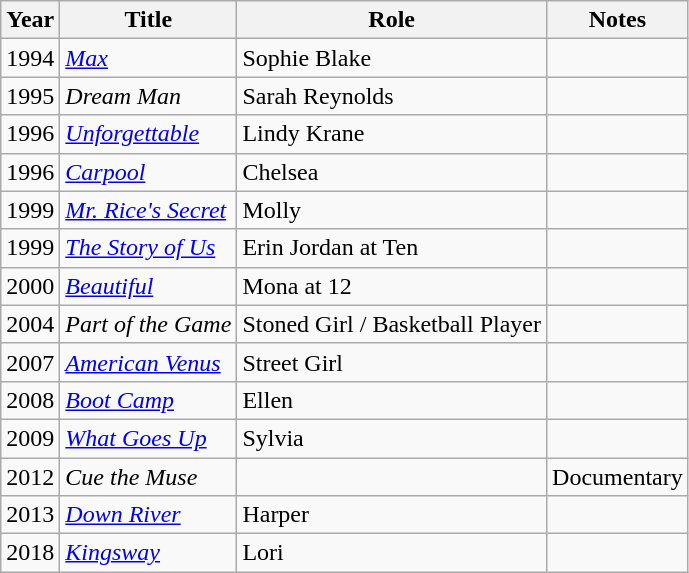<table class="wikitable sortable">
<tr>
<th>Year</th>
<th>Title</th>
<th>Role</th>
<th class="unsortable">Notes</th>
</tr>
<tr>
<td>1994</td>
<td><a href='#'><em>Max</em></a></td>
<td>Sophie Blake</td>
<td></td>
</tr>
<tr>
<td>1995</td>
<td><em>Dream Man</em></td>
<td>Sarah Reynolds</td>
<td></td>
</tr>
<tr>
<td>1996</td>
<td><a href='#'><em>Unforgettable</em></a></td>
<td>Lindy Krane</td>
<td></td>
</tr>
<tr>
<td>1996</td>
<td><a href='#'><em>Carpool</em></a></td>
<td>Chelsea</td>
<td></td>
</tr>
<tr>
<td>1999</td>
<td><em><a href='#'>Mr. Rice's Secret</a></em></td>
<td>Molly</td>
<td></td>
</tr>
<tr>
<td>1999</td>
<td data-sort-value="Story of Us, The"><a href='#'><em>The Story of Us</em></a></td>
<td>Erin Jordan at Ten</td>
<td></td>
</tr>
<tr>
<td>2000</td>
<td><a href='#'><em>Beautiful</em></a></td>
<td>Mona at 12</td>
<td></td>
</tr>
<tr>
<td>2004</td>
<td><em>Part of the Game</em></td>
<td>Stoned Girl / Basketball Player</td>
<td></td>
</tr>
<tr>
<td>2007</td>
<td><em><a href='#'>American Venus</a></em></td>
<td>Street Girl</td>
<td></td>
</tr>
<tr>
<td>2008</td>
<td><a href='#'><em>Boot Camp</em></a></td>
<td>Ellen</td>
<td></td>
</tr>
<tr>
<td>2009</td>
<td><em><a href='#'>What Goes Up</a></em></td>
<td>Sylvia</td>
<td></td>
</tr>
<tr>
<td>2012</td>
<td><em>Cue the Muse</em></td>
<td></td>
<td>Documentary</td>
</tr>
<tr>
<td>2013</td>
<td><a href='#'><em>Down River</em></a></td>
<td>Harper</td>
<td></td>
</tr>
<tr>
<td>2018</td>
<td><a href='#'><em>Kingsway</em></a></td>
<td>Lori</td>
<td></td>
</tr>
</table>
